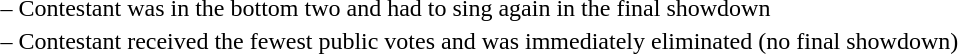<table>
<tr>
<td> –</td>
<td>Contestant was in the bottom two and had to sing again in the final showdown</td>
</tr>
<tr>
<td> –</td>
<td>Contestant received the fewest public votes and was immediately eliminated (no final showdown)</td>
</tr>
</table>
